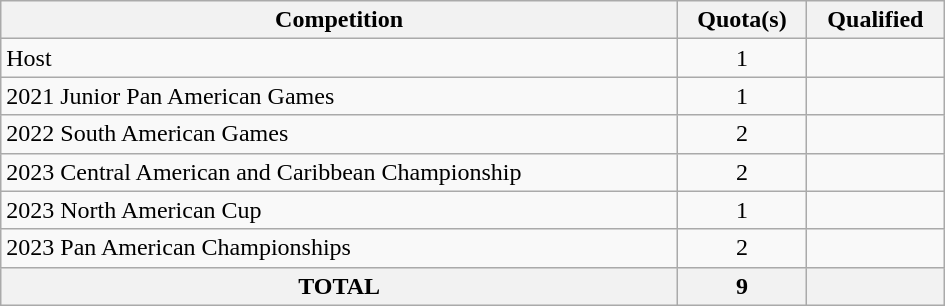<table class = "wikitable" width=630>
<tr>
<th>Competition</th>
<th>Quota(s)</th>
<th>Qualified</th>
</tr>
<tr>
<td>Host</td>
<td align="center">1</td>
<td></td>
</tr>
<tr>
<td>2021 Junior Pan American Games</td>
<td align="center">1</td>
<td></td>
</tr>
<tr>
<td>2022 South American Games</td>
<td align="center">2</td>
<td><br></td>
</tr>
<tr>
<td>2023 Central American and Caribbean Championship</td>
<td align="center">2</td>
<td><br></td>
</tr>
<tr>
<td>2023 North American Cup</td>
<td align="center">1</td>
<td></td>
</tr>
<tr>
<td>2023 Pan American Championships</td>
<td align="center">2</td>
<td><br></td>
</tr>
<tr>
<th>TOTAL</th>
<th>9</th>
<th></th>
</tr>
</table>
